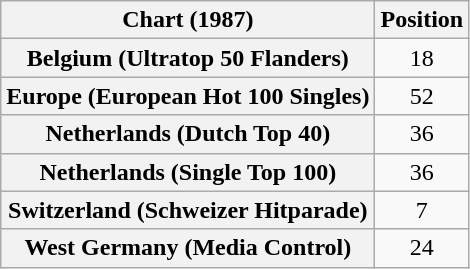<table class="wikitable sortable plainrowheaders" style="text-align:center">
<tr>
<th scope="col">Chart (1987)</th>
<th scope="col">Position</th>
</tr>
<tr>
<th scope="row">Belgium (Ultratop 50 Flanders)</th>
<td>18</td>
</tr>
<tr>
<th scope="row">Europe (European Hot 100 Singles)</th>
<td>52</td>
</tr>
<tr>
<th scope="row">Netherlands (Dutch Top 40)</th>
<td>36</td>
</tr>
<tr>
<th scope="row">Netherlands (Single Top 100)</th>
<td>36</td>
</tr>
<tr>
<th scope="row">Switzerland (Schweizer Hitparade)</th>
<td>7</td>
</tr>
<tr>
<th scope="row">West Germany (Media Control)</th>
<td>24</td>
</tr>
</table>
